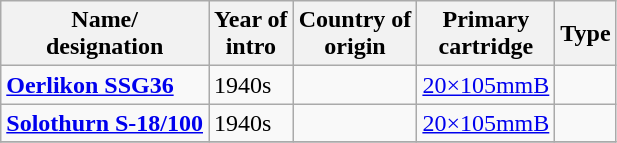<table class="wikitable sortable" float="bottom">
<tr>
<th>Name/<br>designation</th>
<th>Year of<br>intro</th>
<th>Country of<br>origin</th>
<th>Primary<br>cartridge</th>
<th>Type</th>
</tr>
<tr>
<td><strong><a href='#'>Oerlikon SSG36</a></strong></td>
<td>1940s</td>
<td></td>
<td><a href='#'>20×105mmB</a></td>
<td></td>
</tr>
<tr>
<td><strong><a href='#'>Solothurn S-18/100</a></strong></td>
<td>1940s</td>
<td></td>
<td><a href='#'>20×105mmB</a></td>
<td></td>
</tr>
<tr>
</tr>
</table>
